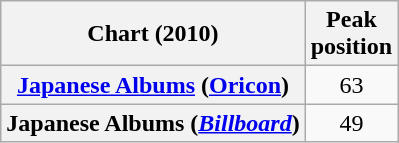<table class="wikitable sortable plainrowheaders" style="text-align:center">
<tr>
<th scope="col">Chart (2010)</th>
<th scope="col">Peak<br>position</th>
</tr>
<tr>
<th scope="row"><a href='#'>Japanese Albums</a> (<a href='#'>Oricon</a>)</th>
<td>63</td>
</tr>
<tr>
<th scope="row">Japanese Albums (<em><a href='#'>Billboard</a></em>)</th>
<td>49</td>
</tr>
</table>
